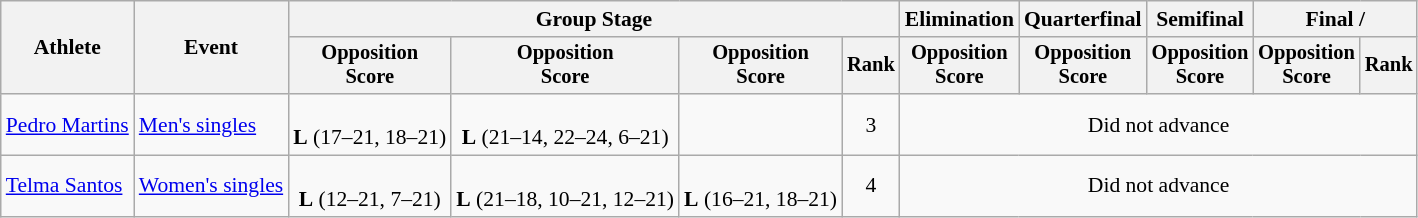<table class="wikitable" style="font-size:90%">
<tr>
<th rowspan=2>Athlete</th>
<th rowspan=2>Event</th>
<th colspan=4>Group Stage</th>
<th>Elimination</th>
<th>Quarterfinal</th>
<th>Semifinal</th>
<th colspan=2>Final / </th>
</tr>
<tr style="font-size:95%">
<th>Opposition<br>Score</th>
<th>Opposition<br>Score</th>
<th>Opposition<br>Score</th>
<th>Rank</th>
<th>Opposition<br>Score</th>
<th>Opposition<br>Score</th>
<th>Opposition<br>Score</th>
<th>Opposition<br>Score</th>
<th>Rank</th>
</tr>
<tr align=center>
<td align=left><a href='#'>Pedro Martins</a></td>
<td align=left><a href='#'>Men's singles</a></td>
<td><br><strong>L</strong> (17–21, 18–21)</td>
<td><br><strong>L</strong> (21–14, 22–24, 6–21)</td>
<td></td>
<td>3</td>
<td colspan=5>Did not advance</td>
</tr>
<tr align=center>
<td align=left><a href='#'>Telma Santos</a></td>
<td align=left><a href='#'>Women's singles</a></td>
<td><br><strong>L</strong> (12–21, 7–21)</td>
<td><br><strong>L</strong> (21–18, 10–21, 12–21)</td>
<td><br><strong>L</strong> (16–21, 18–21)</td>
<td>4</td>
<td colspan=5>Did not advance</td>
</tr>
</table>
